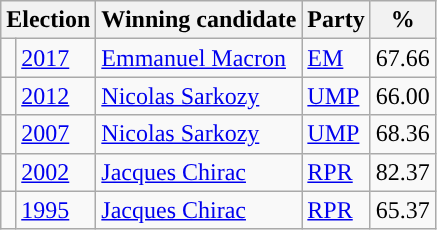<table class="wikitable">
<tr>
<th colspan="2">Election</th>
<th>Winning candidate</th>
<th>Party</th>
<th>%</th>
</tr>
<tr>
<td style="background-color: "></td>
<td><a href='#'>2017</a></td>
<td><a href='#'>Emmanuel Macron</a></td>
<td><a href='#'>EM</a></td>
<td>67.66</td>
</tr>
<tr>
<td style="background-color: "></td>
<td><a href='#'>2012</a></td>
<td><a href='#'>Nicolas Sarkozy</a></td>
<td><a href='#'>UMP</a></td>
<td>66.00</td>
</tr>
<tr>
<td style="background-color: "></td>
<td><a href='#'>2007</a></td>
<td><a href='#'>Nicolas Sarkozy</a></td>
<td><a href='#'>UMP</a></td>
<td>68.36</td>
</tr>
<tr>
<td style="background-color: "></td>
<td><a href='#'>2002</a></td>
<td><a href='#'>Jacques Chirac</a></td>
<td><a href='#'>RPR</a></td>
<td>82.37</td>
</tr>
<tr>
<td style="background-color: "></td>
<td><a href='#'>1995</a></td>
<td><a href='#'>Jacques Chirac</a></td>
<td><a href='#'>RPR</a></td>
<td>65.37</td>
</tr>
</table>
